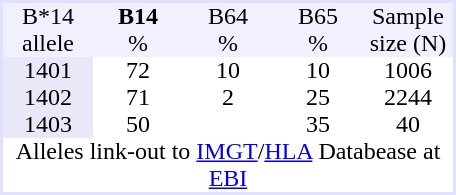<table border="0" cellspacing="0" cellpadding="0" align="left" style="text-align:center; background:#ffffff; margin-right: 3em; border:2px #e0e0ff solid;">
<tr style="background:#f0f0ff">
<td style="width:60px">B*14</td>
<td style="width:60px"><strong>B14</strong></td>
<td style="width:60px">B64</td>
<td style="width:60px">B65</td>
<td style="width:60px">Sample</td>
</tr>
<tr style="background:#f0f0ff">
<td>allele</td>
<td>%</td>
<td>%</td>
<td>%</td>
<td>size (N)</td>
</tr>
<tr>
<td style = "background:#e8e8f8">1401</td>
<td>72</td>
<td>10</td>
<td>10</td>
<td>1006</td>
</tr>
<tr>
<td style = "background:#e8e8f8">1402</td>
<td>71</td>
<td>2</td>
<td>25</td>
<td>2244</td>
</tr>
<tr>
<td style = "background:#e8e8f8">1403</td>
<td>50</td>
<td></td>
<td>35</td>
<td>40</td>
</tr>
<tr>
<td colspan = 5>Alleles link-out to <a href='#'>IMGT</a>/<a href='#'>HLA</a> Databease at <a href='#'>EBI</a></td>
</tr>
</table>
